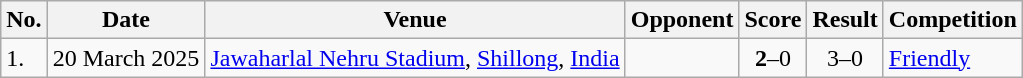<table class="wikitable">
<tr>
<th>No.</th>
<th>Date</th>
<th>Venue</th>
<th>Opponent</th>
<th>Score</th>
<th>Result</th>
<th>Competition</th>
</tr>
<tr>
<td>1.</td>
<td>20 March 2025</td>
<td><a href='#'>Jawaharlal Nehru Stadium</a>, <a href='#'>Shillong</a>, <a href='#'>India</a></td>
<td></td>
<td align=center><strong>2</strong>–0</td>
<td align=center>3–0</td>
<td><a href='#'>Friendly</a></td>
</tr>
</table>
